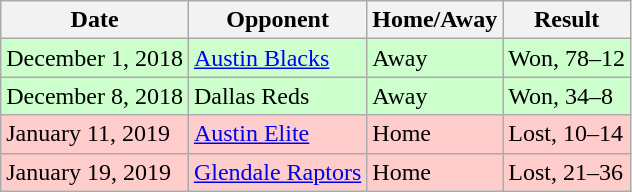<table class="wikitable">
<tr>
<th>Date</th>
<th>Opponent</th>
<th>Home/Away</th>
<th>Result</th>
</tr>
<tr style="background:#cfc;">
<td>December 1, 2018</td>
<td><a href='#'>Austin Blacks</a></td>
<td>Away</td>
<td>Won, 78–12</td>
</tr>
<tr style="background:#cfc;">
<td>December 8, 2018</td>
<td>Dallas Reds</td>
<td>Away</td>
<td>Won, 34–8</td>
</tr>
<tr style="background:#fcc;">
<td>January 11, 2019</td>
<td><a href='#'>Austin Elite</a></td>
<td>Home</td>
<td>Lost, 10–14</td>
</tr>
<tr style="background:#fcc;">
<td>January 19, 2019</td>
<td><a href='#'>Glendale Raptors</a></td>
<td>Home</td>
<td>Lost, 21–36</td>
</tr>
</table>
